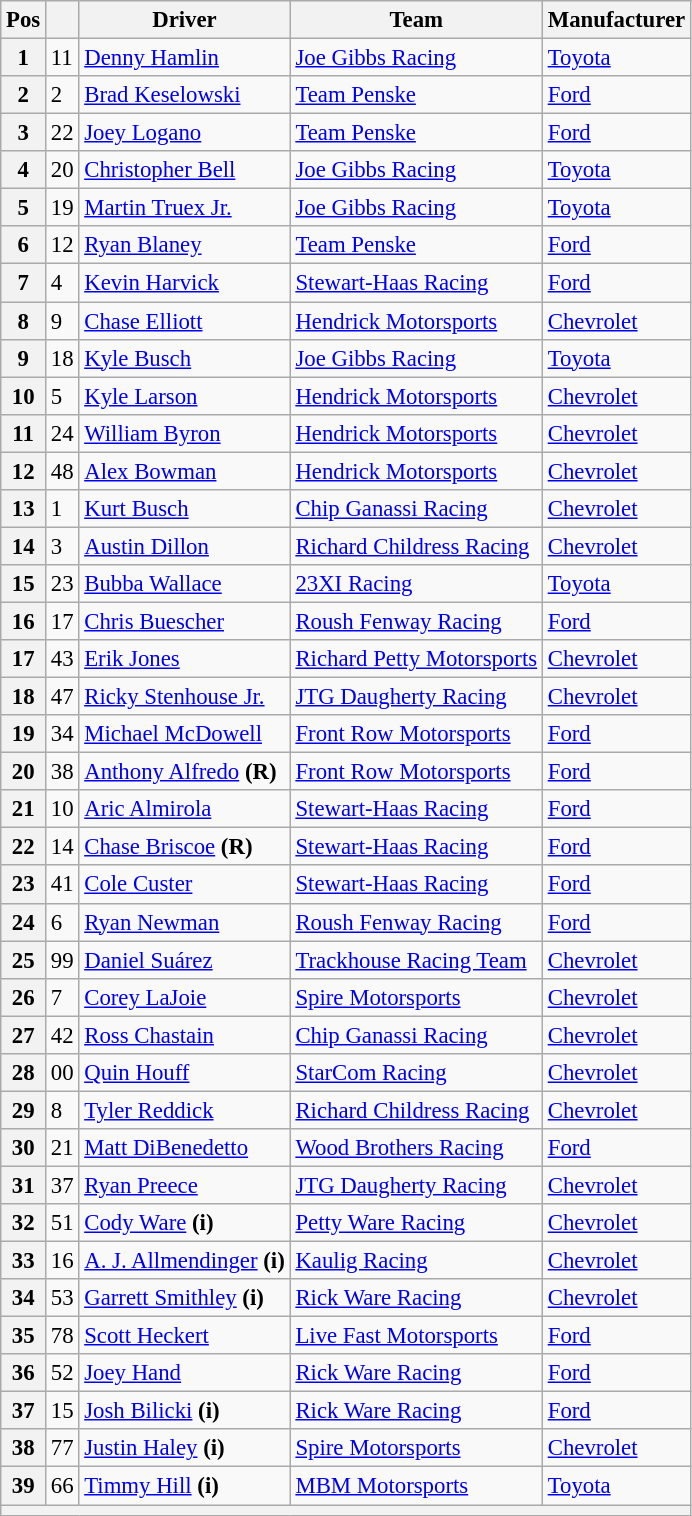<table class="wikitable" style="font-size:95%">
<tr>
<th>Pos</th>
<th></th>
<th>Driver</th>
<th>Team</th>
<th>Manufacturer</th>
</tr>
<tr>
<th>1</th>
<td>11</td>
<td><a href='#'>Denny Hamlin</a></td>
<td><a href='#'>Joe Gibbs Racing</a></td>
<td><a href='#'>Toyota</a></td>
</tr>
<tr>
<th>2</th>
<td>2</td>
<td><a href='#'>Brad Keselowski</a></td>
<td><a href='#'>Team Penske</a></td>
<td><a href='#'>Ford</a></td>
</tr>
<tr>
<th>3</th>
<td>22</td>
<td><a href='#'>Joey Logano</a></td>
<td><a href='#'>Team Penske</a></td>
<td><a href='#'>Ford</a></td>
</tr>
<tr>
<th>4</th>
<td>20</td>
<td><a href='#'>Christopher Bell</a></td>
<td><a href='#'>Joe Gibbs Racing</a></td>
<td><a href='#'>Toyota</a></td>
</tr>
<tr>
<th>5</th>
<td>19</td>
<td><a href='#'>Martin Truex Jr.</a></td>
<td><a href='#'>Joe Gibbs Racing</a></td>
<td><a href='#'>Toyota</a></td>
</tr>
<tr>
<th>6</th>
<td>12</td>
<td><a href='#'>Ryan Blaney</a></td>
<td><a href='#'>Team Penske</a></td>
<td><a href='#'>Ford</a></td>
</tr>
<tr>
<th>7</th>
<td>4</td>
<td><a href='#'>Kevin Harvick</a></td>
<td><a href='#'>Stewart-Haas Racing</a></td>
<td><a href='#'>Ford</a></td>
</tr>
<tr>
<th>8</th>
<td>9</td>
<td><a href='#'>Chase Elliott</a></td>
<td><a href='#'>Hendrick Motorsports</a></td>
<td><a href='#'>Chevrolet</a></td>
</tr>
<tr>
<th>9</th>
<td>18</td>
<td><a href='#'>Kyle Busch</a></td>
<td><a href='#'>Joe Gibbs Racing</a></td>
<td><a href='#'>Toyota</a></td>
</tr>
<tr>
<th>10</th>
<td>5</td>
<td><a href='#'>Kyle Larson</a></td>
<td><a href='#'>Hendrick Motorsports</a></td>
<td><a href='#'>Chevrolet</a></td>
</tr>
<tr>
<th>11</th>
<td>24</td>
<td><a href='#'>William Byron</a></td>
<td><a href='#'>Hendrick Motorsports</a></td>
<td><a href='#'>Chevrolet</a></td>
</tr>
<tr>
<th>12</th>
<td>48</td>
<td><a href='#'>Alex Bowman</a></td>
<td><a href='#'>Hendrick Motorsports</a></td>
<td><a href='#'>Chevrolet</a></td>
</tr>
<tr>
<th>13</th>
<td>1</td>
<td><a href='#'>Kurt Busch</a></td>
<td><a href='#'>Chip Ganassi Racing</a></td>
<td><a href='#'>Chevrolet</a></td>
</tr>
<tr>
<th>14</th>
<td>3</td>
<td><a href='#'>Austin Dillon</a></td>
<td><a href='#'>Richard Childress Racing</a></td>
<td><a href='#'>Chevrolet</a></td>
</tr>
<tr>
<th>15</th>
<td>23</td>
<td><a href='#'>Bubba Wallace</a></td>
<td><a href='#'>23XI Racing</a></td>
<td><a href='#'>Toyota</a></td>
</tr>
<tr>
<th>16</th>
<td>17</td>
<td><a href='#'>Chris Buescher</a></td>
<td><a href='#'>Roush Fenway Racing</a></td>
<td><a href='#'>Ford</a></td>
</tr>
<tr>
<th>17</th>
<td>43</td>
<td><a href='#'>Erik Jones</a></td>
<td><a href='#'>Richard Petty Motorsports</a></td>
<td><a href='#'>Chevrolet</a></td>
</tr>
<tr>
<th>18</th>
<td>47</td>
<td><a href='#'>Ricky Stenhouse Jr.</a></td>
<td><a href='#'>JTG Daugherty Racing</a></td>
<td><a href='#'>Chevrolet</a></td>
</tr>
<tr>
<th>19</th>
<td>34</td>
<td><a href='#'>Michael McDowell</a></td>
<td><a href='#'>Front Row Motorsports</a></td>
<td><a href='#'>Ford</a></td>
</tr>
<tr>
<th>20</th>
<td>38</td>
<td><a href='#'>Anthony Alfredo</a> <strong>(R)</strong></td>
<td><a href='#'>Front Row Motorsports</a></td>
<td><a href='#'>Ford</a></td>
</tr>
<tr>
<th>21</th>
<td>10</td>
<td><a href='#'>Aric Almirola</a></td>
<td><a href='#'>Stewart-Haas Racing</a></td>
<td><a href='#'>Ford</a></td>
</tr>
<tr>
<th>22</th>
<td>14</td>
<td><a href='#'>Chase Briscoe</a> <strong>(R)</strong></td>
<td><a href='#'>Stewart-Haas Racing</a></td>
<td><a href='#'>Ford</a></td>
</tr>
<tr>
<th>23</th>
<td>41</td>
<td><a href='#'>Cole Custer</a></td>
<td><a href='#'>Stewart-Haas Racing</a></td>
<td><a href='#'>Ford</a></td>
</tr>
<tr>
<th>24</th>
<td>6</td>
<td><a href='#'>Ryan Newman</a></td>
<td><a href='#'>Roush Fenway Racing</a></td>
<td><a href='#'>Ford</a></td>
</tr>
<tr>
<th>25</th>
<td>99</td>
<td><a href='#'>Daniel Suárez</a></td>
<td><a href='#'>Trackhouse Racing Team</a></td>
<td><a href='#'>Chevrolet</a></td>
</tr>
<tr>
<th>26</th>
<td>7</td>
<td><a href='#'>Corey LaJoie</a></td>
<td><a href='#'>Spire Motorsports</a></td>
<td><a href='#'>Chevrolet</a></td>
</tr>
<tr>
<th>27</th>
<td>42</td>
<td><a href='#'>Ross Chastain</a></td>
<td><a href='#'>Chip Ganassi Racing</a></td>
<td><a href='#'>Chevrolet</a></td>
</tr>
<tr>
<th>28</th>
<td>00</td>
<td><a href='#'>Quin Houff</a></td>
<td><a href='#'>StarCom Racing</a></td>
<td><a href='#'>Chevrolet</a></td>
</tr>
<tr>
<th>29</th>
<td>8</td>
<td><a href='#'>Tyler Reddick</a></td>
<td><a href='#'>Richard Childress Racing</a></td>
<td><a href='#'>Chevrolet</a></td>
</tr>
<tr>
<th>30</th>
<td>21</td>
<td><a href='#'>Matt DiBenedetto</a></td>
<td><a href='#'>Wood Brothers Racing</a></td>
<td><a href='#'>Ford</a></td>
</tr>
<tr>
<th>31</th>
<td>37</td>
<td><a href='#'>Ryan Preece</a></td>
<td><a href='#'>JTG Daugherty Racing</a></td>
<td><a href='#'>Chevrolet</a></td>
</tr>
<tr>
<th>32</th>
<td>51</td>
<td><a href='#'>Cody Ware</a> <strong>(i)</strong></td>
<td><a href='#'>Petty Ware Racing</a></td>
<td><a href='#'>Chevrolet</a></td>
</tr>
<tr>
<th>33</th>
<td>16</td>
<td><a href='#'>A. J. Allmendinger</a> <strong>(i)</strong></td>
<td><a href='#'>Kaulig Racing</a></td>
<td><a href='#'>Chevrolet</a></td>
</tr>
<tr>
<th>34</th>
<td>53</td>
<td><a href='#'>Garrett Smithley</a> <strong>(i)</strong></td>
<td><a href='#'>Rick Ware Racing</a></td>
<td><a href='#'>Chevrolet</a></td>
</tr>
<tr>
<th>35</th>
<td>78</td>
<td><a href='#'>Scott Heckert</a></td>
<td><a href='#'>Live Fast Motorsports</a></td>
<td><a href='#'>Ford</a></td>
</tr>
<tr>
<th>36</th>
<td>52</td>
<td><a href='#'>Joey Hand</a></td>
<td><a href='#'>Rick Ware Racing</a></td>
<td><a href='#'>Ford</a></td>
</tr>
<tr>
<th>37</th>
<td>15</td>
<td><a href='#'>Josh Bilicki</a> <strong>(i)</strong></td>
<td><a href='#'>Rick Ware Racing</a></td>
<td><a href='#'>Ford</a></td>
</tr>
<tr>
<th>38</th>
<td>77</td>
<td><a href='#'>Justin Haley</a> <strong>(i)</strong></td>
<td><a href='#'>Spire Motorsports</a></td>
<td><a href='#'>Chevrolet</a></td>
</tr>
<tr>
<th>39</th>
<td>66</td>
<td><a href='#'>Timmy Hill</a> <strong>(i)</strong></td>
<td><a href='#'>MBM Motorsports</a></td>
<td><a href='#'>Toyota</a></td>
</tr>
<tr>
<th colspan="7"></th>
</tr>
</table>
